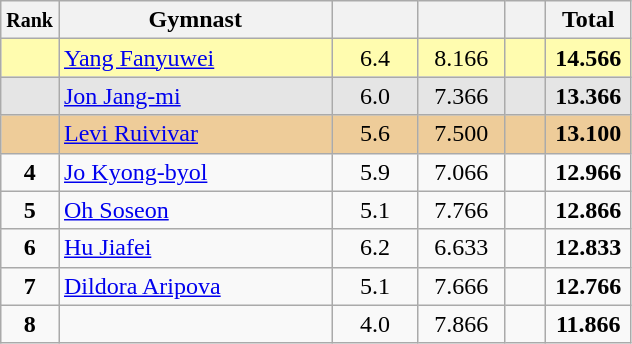<table style="text-align:center;" class="wikitable sortable">
<tr>
<th scope="col" style="width:15px;"><small>Rank</small></th>
<th scope="col" style="width:175px;">Gymnast</th>
<th scope="col" style="width:50px;"><small></small></th>
<th scope="col" style="width:50px;"><small></small></th>
<th scope="col" style="width:20px;"><small></small></th>
<th scope="col" style="width:50px;">Total</th>
</tr>
<tr style="background:#fffcaf;">
<td scope="row" style="text-align:center"><strong></strong></td>
<td style=text-align:left;"> <a href='#'>Yang Fanyuwei</a></td>
<td>6.4</td>
<td>8.166</td>
<td></td>
<td><strong>14.566</strong></td>
</tr>
<tr style="background:#e5e5e5;">
<td scope="row" style="text-align:center"><strong></strong></td>
<td style=text-align:left;"> <a href='#'>Jon Jang-mi</a></td>
<td>6.0</td>
<td>7.366</td>
<td></td>
<td><strong>13.366</strong></td>
</tr>
<tr style="background:#ec9;">
<td scope="row" style="text-align:center"><strong></strong></td>
<td style=text-align:left;"><em></em> <a href='#'>Levi Ruivivar</a></td>
<td>5.6</td>
<td>7.500</td>
<td></td>
<td><strong>13.100</strong></td>
</tr>
<tr>
<td scope="row" style="text-align:center"><strong>4</strong></td>
<td style=text-align:left;"> <a href='#'>Jo Kyong-byol</a></td>
<td>5.9</td>
<td>7.066</td>
<td></td>
<td><strong>12.966</strong></td>
</tr>
<tr>
<td scope="row" style="text-align:center"><strong>5</strong></td>
<td style=text-align:left;"> <a href='#'>Oh Soseon</a></td>
<td>5.1</td>
<td>7.766</td>
<td></td>
<td><strong>12.866</strong></td>
</tr>
<tr>
<td scope="row" style="text-align:center"><strong>6</strong></td>
<td style=text-align:left;"><em></em> <a href='#'>Hu Jiafei</a></td>
<td>6.2</td>
<td>6.633</td>
<td></td>
<td><strong>12.833</strong></td>
</tr>
<tr>
<td scope="row" style="text-align:center"><strong>7</strong></td>
<td style=text-align:left;"> <a href='#'>Dildora Aripova</a></td>
<td>5.1</td>
<td>7.666</td>
<td></td>
<td><strong>12.766</strong></td>
</tr>
<tr>
<td scope="row" style="text-align:center"><strong>8</strong></td>
<td style=text-align:left;"></td>
<td>4.0</td>
<td>7.866</td>
<td></td>
<td><strong>11.866</strong></td>
</tr>
</table>
